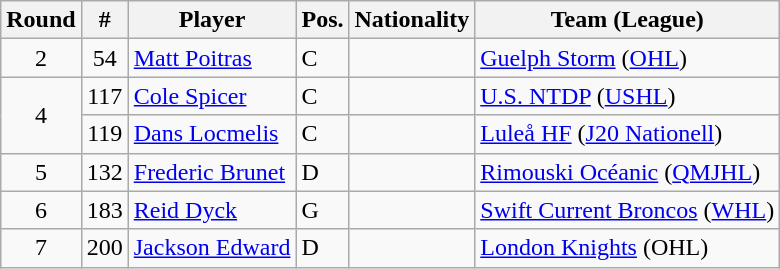<table class="wikitable">
<tr>
<th>Round</th>
<th>#</th>
<th>Player</th>
<th>Pos.</th>
<th>Nationality</th>
<th>Team (League)</th>
</tr>
<tr>
<td style="text-align:center;">2</td>
<td style="text-align:center;">54</td>
<td><a href='#'>Matt Poitras</a></td>
<td>C</td>
<td></td>
<td><a href='#'>Guelph Storm</a> (<a href='#'>OHL</a>)</td>
</tr>
<tr>
<td rowspan=2 & style="text-align:center;">4</td>
<td style="text-align:center;">117</td>
<td><a href='#'>Cole Spicer</a></td>
<td>C</td>
<td></td>
<td><a href='#'>U.S. NTDP</a> (<a href='#'>USHL</a>)</td>
</tr>
<tr>
<td style="text-align:center;">119</td>
<td><a href='#'>Dans Locmelis</a></td>
<td>C</td>
<td></td>
<td><a href='#'>Luleå HF</a> (<a href='#'>J20 Nationell</a>)</td>
</tr>
<tr>
<td style="text-align:center;">5</td>
<td style="text-align:center;">132</td>
<td><a href='#'>Frederic Brunet</a></td>
<td>D</td>
<td></td>
<td><a href='#'>Rimouski Océanic</a> (<a href='#'>QMJHL</a>)</td>
</tr>
<tr>
<td style="text-align:center;">6</td>
<td style="text-align:center;">183</td>
<td><a href='#'>Reid Dyck</a></td>
<td>G</td>
<td></td>
<td><a href='#'>Swift Current Broncos</a> (<a href='#'>WHL</a>)</td>
</tr>
<tr>
<td style="text-align:center;">7</td>
<td style="text-align:center;">200</td>
<td><a href='#'>Jackson Edward</a></td>
<td>D</td>
<td></td>
<td><a href='#'>London Knights</a> (OHL)</td>
</tr>
</table>
